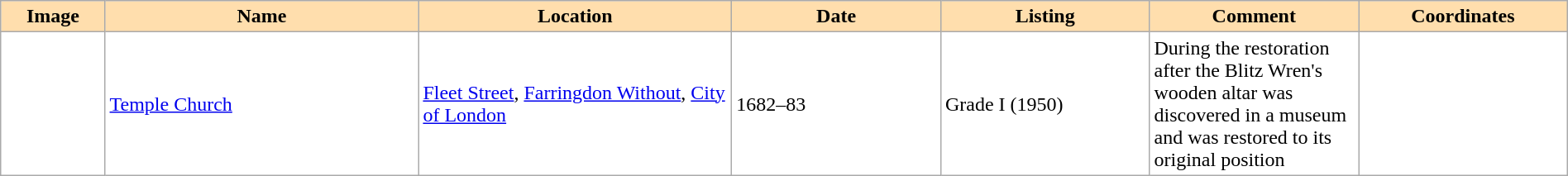<table class="wikitable sortable" style="width:100%; background:#fff;">
<tr>
<th width="5%" align="left" style="background:#ffdead;" class="unsortable">Image</th>
<th width="15%" align="left" style="background:#ffdead;">Name</th>
<th width="15%" align="left" style="background:#ffdead;">Location</th>
<th width="10%" align="left" style="background:#ffdead;">Date</th>
<th width="10%" align="left" style="background:#ffdead;">Listing</th>
<th width="10%" align="left" style="background:#ffdead;">Comment</th>
<th width="10%" align="left" style="background:#ffdead;">Coordinates</th>
</tr>
<tr>
<td></td>
<td><a href='#'>Temple Church</a></td>
<td><a href='#'>Fleet Street</a>, <a href='#'>Farringdon Without</a>, <a href='#'>City of London</a></td>
<td>1682–83</td>
<td>Grade I (1950)</td>
<td>During the restoration after the Blitz Wren's wooden altar was discovered in a museum and was restored to its original position</td>
<td></td>
</tr>
</table>
